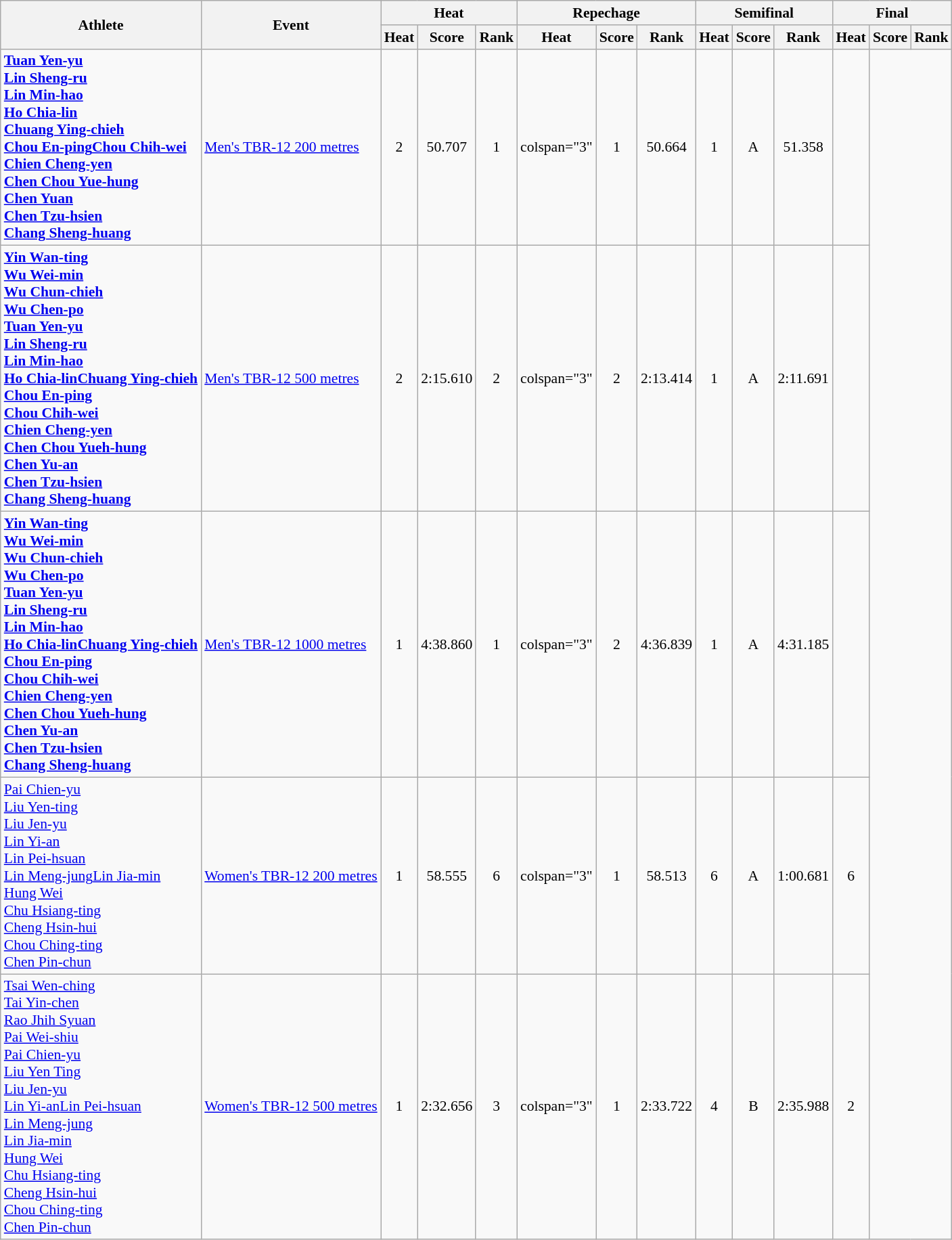<table class="wikitable" style="font-size:90%; text-align:center">
<tr>
<th rowspan="2">Athlete</th>
<th rowspan="2">Event</th>
<th colspan="3">Heat</th>
<th colspan="3">Repechage</th>
<th colspan="3">Semifinal</th>
<th colspan="3">Final</th>
</tr>
<tr>
<th>Heat</th>
<th>Score</th>
<th>Rank</th>
<th>Heat</th>
<th>Score</th>
<th>Rank</th>
<th>Heat</th>
<th>Score</th>
<th>Rank</th>
<th>Heat</th>
<th>Score</th>
<th>Rank</th>
</tr>
<tr>
<td align="left"><strong><a href='#'>Tuan Yen-yu</a><br><a href='#'>Lin Sheng-ru</a><br><a href='#'>Lin Min-hao</a><br><a href='#'>Ho Chia-lin</a><br><a href='#'>Chuang Ying-chieh</a><br><a href='#'>Chou En-ping</a></strong><strong><a href='#'>Chou Chih-wei</a><br><a href='#'>Chien Cheng-yen</a><br><a href='#'>Chen Chou Yue-hung</a><br><a href='#'>Chen Yuan</a><br><a href='#'>Chen Tzu-hsien</a><br><a href='#'>Chang Sheng-huang</a></strong></td>
<td align="left"><a href='#'>Men's TBR-12 200 metres</a></td>
<td>2</td>
<td>50.707</td>
<td>1 <strong></strong></td>
<td>colspan="3" </td>
<td>1</td>
<td>50.664</td>
<td>1 <strong></strong></td>
<td>A</td>
<td>51.358</td>
<td></td>
</tr>
<tr>
<td align="left"><strong><a href='#'>Yin Wan-ting</a><br><a href='#'>Wu Wei-min</a><br><a href='#'>Wu Chun-chieh</a><br><a href='#'>Wu Chen-po</a><br><a href='#'>Tuan Yen-yu</a><br><a href='#'>Lin Sheng-ru</a><br><a href='#'>Lin Min-hao</a><br><a href='#'>Ho Chia-lin</a></strong><strong><a href='#'>Chuang Ying-chieh</a><br><a href='#'>Chou En-ping</a><br><a href='#'>Chou Chih-wei</a><br><a href='#'>Chien Cheng-yen</a><br><a href='#'>Chen Chou Yueh-hung</a><br><a href='#'>Chen Yu-an</a><br><a href='#'>Chen Tzu-hsien</a><br><a href='#'>Chang Sheng-huang</a></strong></td>
<td align="left"><a href='#'>Men's TBR-12 500 metres</a></td>
<td>2</td>
<td>2:15.610</td>
<td>2 <strong></strong></td>
<td>colspan="3" </td>
<td>2</td>
<td>2:13.414</td>
<td>1 <strong></strong></td>
<td>A</td>
<td>2:11.691</td>
<td></td>
</tr>
<tr>
<td align="left"><strong><a href='#'>Yin Wan-ting</a><br><a href='#'>Wu Wei-min</a><br><a href='#'>Wu Chun-chieh</a><br><a href='#'>Wu Chen-po</a><br><a href='#'>Tuan Yen-yu</a><br><a href='#'>Lin Sheng-ru</a><br><a href='#'>Lin Min-hao</a><br><a href='#'>Ho Chia-lin</a></strong><strong><a href='#'>Chuang Ying-chieh</a><br><a href='#'>Chou En-ping</a><br><a href='#'>Chou Chih-wei</a><br><a href='#'>Chien Cheng-yen</a><br><a href='#'>Chen Chou Yueh-hung</a><br><a href='#'>Chen Yu-an</a><br><a href='#'>Chen Tzu-hsien</a><br><a href='#'>Chang Sheng-huang</a></strong></td>
<td align="left"><a href='#'>Men's TBR-12 1000 metres</a></td>
<td>1</td>
<td>4:38.860</td>
<td>1 <strong></strong></td>
<td>colspan="3" </td>
<td>2</td>
<td>4:36.839</td>
<td>1 <strong></strong></td>
<td>A</td>
<td>4:31.185</td>
<td></td>
</tr>
<tr>
<td align="left"><a href='#'>Pai Chien-yu</a><br><a href='#'>Liu Yen-ting</a><br><a href='#'>Liu Jen-yu</a><br><a href='#'>Lin Yi-an</a><br><a href='#'>Lin Pei-hsuan</a><br><a href='#'>Lin Meng-jung</a><a href='#'>Lin Jia-min</a><br><a href='#'>Hung Wei</a><br><a href='#'>Chu Hsiang-ting</a><br><a href='#'>Cheng Hsin-hui</a><br><a href='#'>Chou Ching-ting</a><br><a href='#'>Chen Pin-chun</a></td>
<td align="left"><a href='#'>Women's TBR-12 200 metres</a></td>
<td>1</td>
<td>58.555</td>
<td>6 <strong></strong></td>
<td>colspan="3" </td>
<td>1</td>
<td>58.513</td>
<td>6 <strong></strong></td>
<td>A</td>
<td>1:00.681</td>
<td>6</td>
</tr>
<tr>
<td align="left"><a href='#'>Tsai Wen-ching</a><br><a href='#'>Tai Yin-chen</a><br><a href='#'>Rao Jhih Syuan</a><br><a href='#'>Pai Wei-shiu</a><br><a href='#'>Pai Chien-yu</a><br><a href='#'>Liu Yen Ting</a><br><a href='#'>Liu Jen-yu</a><br><a href='#'>Lin Yi-an</a><a href='#'>Lin Pei-hsuan</a><br><a href='#'>Lin Meng-jung</a><br><a href='#'>Lin Jia-min</a><br><a href='#'>Hung Wei</a><br><a href='#'>Chu Hsiang-ting</a><br><a href='#'>Cheng Hsin-hui</a><br><a href='#'>Chou Ching-ting</a><br><a href='#'>Chen Pin-chun</a></td>
<td align="left"><a href='#'>Women's TBR-12 500 metres</a></td>
<td>1</td>
<td>2:32.656</td>
<td>3 <strong></strong></td>
<td>colspan="3" </td>
<td>1</td>
<td>2:33.722</td>
<td>4 <strong></strong></td>
<td>B</td>
<td>2:35.988</td>
<td>2</td>
</tr>
</table>
